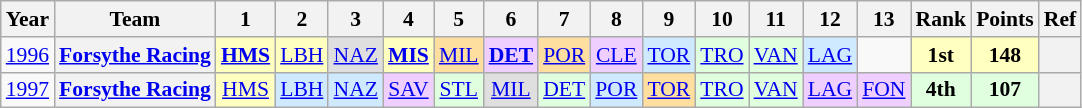<table class="wikitable" style="text-align:center; font-size:90%">
<tr>
<th>Year</th>
<th>Team</th>
<th>1</th>
<th>2</th>
<th>3</th>
<th>4</th>
<th>5</th>
<th>6</th>
<th>7</th>
<th>8</th>
<th>9</th>
<th>10</th>
<th>11</th>
<th>12</th>
<th>13</th>
<th>Rank</th>
<th>Points</th>
<th>Ref</th>
</tr>
<tr>
<td><a href='#'>1996</a></td>
<th><a href='#'>Forsythe Racing</a></th>
<td style="background:#ffffbf;"><strong><a href='#'>HMS</a></strong><br></td>
<td style="background:#ffffbf;"><a href='#'>LBH</a><br></td>
<td style="background:#dfdfdf;"><a href='#'>NAZ</a><br></td>
<td style="background:#ffffbf;"><strong><a href='#'>MIS</a></strong><br></td>
<td style="background:#ffdf9f;"><a href='#'>MIL</a><br></td>
<td style="background:#efcfff;"><strong><a href='#'>DET</a></strong><br></td>
<td style="background:#ffdf9f;"><a href='#'>POR</a><br></td>
<td style="background:#efcfff;"><a href='#'>CLE</a><br></td>
<td style="background:#cfeaff;"><a href='#'>TOR</a><br></td>
<td style="background:#dfffdf;"><a href='#'>TRO</a><br></td>
<td style="background:#dfffdf;"><a href='#'>VAN</a><br></td>
<td style="background:#cfeaff;"><a href='#'>LAG</a><br></td>
<td></td>
<td style="background:#ffffbf;"><strong>1st</strong></td>
<td style="background:#ffffbf;"><strong>148</strong></td>
<th></th>
</tr>
<tr>
<td><a href='#'>1997</a></td>
<th><a href='#'>Forsythe Racing</a></th>
<td style="background:#ffffbf;"><a href='#'>HMS</a><br></td>
<td style="background:#cfeaff;"><a href='#'>LBH</a><br></td>
<td style="background:#cfeaff;"><a href='#'>NAZ</a><br></td>
<td style="background:#efcfff;"><a href='#'>SAV</a><br></td>
<td style="background:#dfffdf;"><a href='#'>STL</a><br></td>
<td style="background:#dfdfdf;"><a href='#'>MIL</a><br></td>
<td style="background:#dfffdf;"><a href='#'>DET</a><br></td>
<td style="background:#cfeaff;"><a href='#'>POR</a><br></td>
<td style="background:#ffdf9f;"><a href='#'>TOR</a><br></td>
<td style="background:#dfffdf;"><a href='#'>TRO</a><br></td>
<td style="background:#dfffdf;"><a href='#'>VAN</a><br></td>
<td style="background:#efcfff;"><a href='#'>LAG</a><br></td>
<td style="background:#efcfff;"><a href='#'>FON</a><br></td>
<td style="background:#dfffdf;"><strong>4th</strong></td>
<td style="background:#dfffdf;"><strong>107</strong></td>
<th></th>
</tr>
</table>
